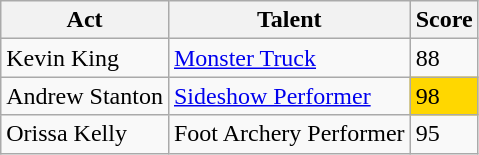<table class="wikitable">
<tr>
<th>Act</th>
<th>Talent</th>
<th>Score</th>
</tr>
<tr>
<td>Kevin King</td>
<td><a href='#'>Monster Truck</a></td>
<td>88</td>
</tr>
<tr>
<td>Andrew Stanton</td>
<td><a href='#'>Sideshow Performer</a></td>
<td style="background:gold;">98</td>
</tr>
<tr>
<td>Orissa Kelly</td>
<td>Foot Archery Performer</td>
<td>95</td>
</tr>
</table>
